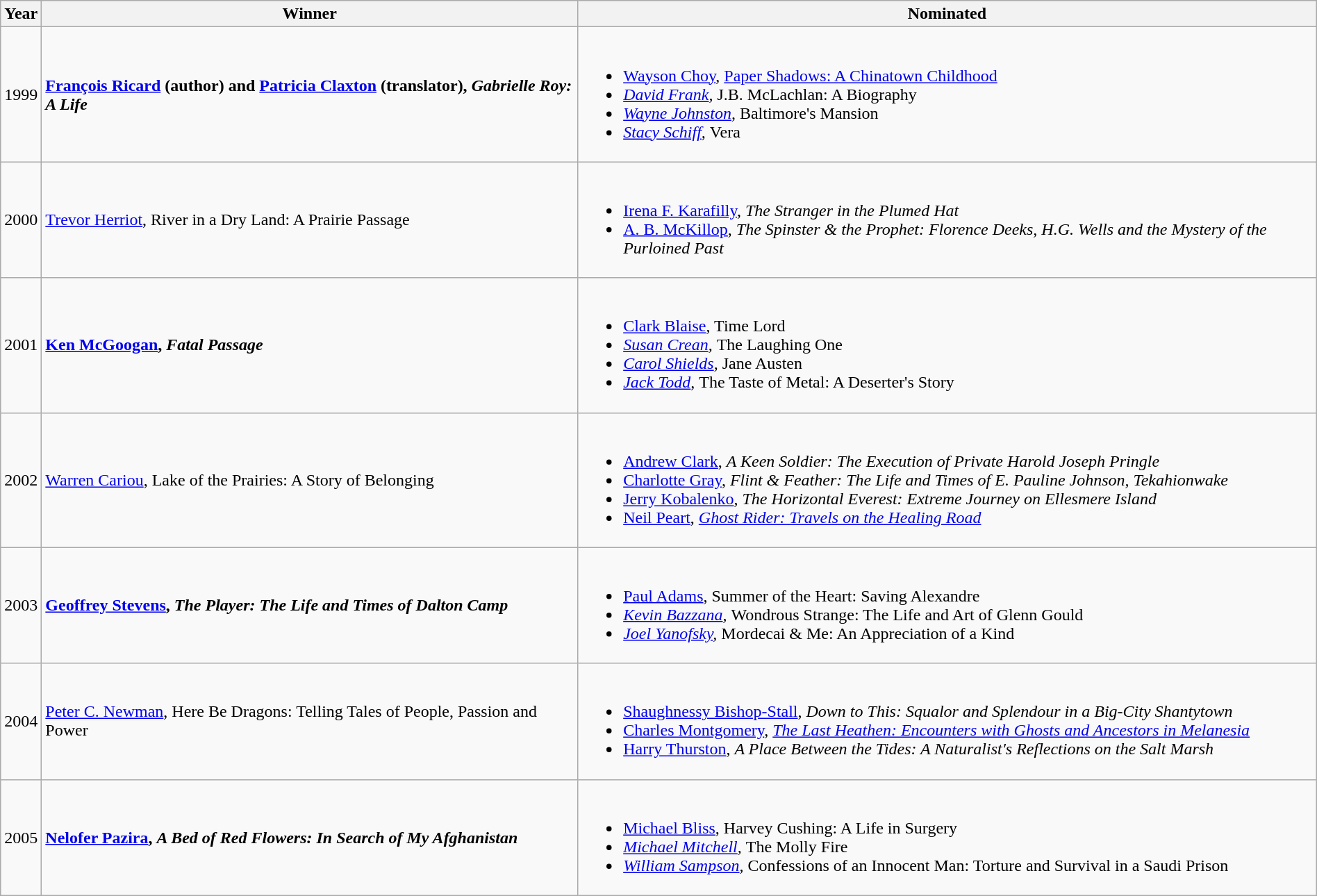<table class="wikitable" width="100%">
<tr>
<th>Year</th>
<th>Winner</th>
<th>Nominated</th>
</tr>
<tr>
<td align="center">1999</td>
<td> <strong><a href='#'>François Ricard</a> (author) and <a href='#'>Patricia Claxton</a> (translator), <em>Gabrielle Roy: A Life<strong><em></td>
<td><br><ul><li><a href='#'>Wayson Choy</a>, </em><a href='#'>Paper Shadows: A Chinatown Childhood</a><em></li><li><a href='#'>David Frank</a>, </em>J.B. McLachlan: A Biography<em></li><li><a href='#'>Wayne Johnston</a>, </em>Baltimore's Mansion<em></li><li><a href='#'>Stacy Schiff</a>, </em>Vera<em></li></ul></td>
</tr>
<tr>
<td align="center">2000</td>
<td> </strong><a href='#'>Trevor Herriot</a>, </em>River in a Dry Land: A Prairie Passage</em></strong></td>
<td><br><ul><li><a href='#'>Irena F. Karafilly</a>, <em>The Stranger in the Plumed Hat</em></li><li><a href='#'>A. B. McKillop</a>, <em>The Spinster & the Prophet: Florence Deeks, H.G. Wells and the Mystery of the Purloined Past</em></li></ul></td>
</tr>
<tr>
<td align="center">2001</td>
<td> <strong><a href='#'>Ken McGoogan</a>, <em>Fatal Passage<strong><em></td>
<td><br><ul><li><a href='#'>Clark Blaise</a>, </em>Time Lord<em></li><li><a href='#'>Susan Crean</a>, </em>The Laughing One<em></li><li><a href='#'>Carol Shields</a>, </em>Jane Austen<em></li><li><a href='#'>Jack Todd</a>, </em>The Taste of Metal: A Deserter's Story<em></li></ul></td>
</tr>
<tr>
<td align="center">2002</td>
<td> </strong><a href='#'>Warren Cariou</a>, </em>Lake of the Prairies: A Story of Belonging</em></strong></td>
<td><br><ul><li><a href='#'>Andrew Clark</a>, <em>A Keen Soldier: The Execution of Private Harold Joseph Pringle</em></li><li><a href='#'>Charlotte Gray</a>, <em>Flint & Feather: The Life and Times of E. Pauline Johnson, Tekahionwake</em></li><li><a href='#'>Jerry Kobalenko</a>, <em>The Horizontal Everest: Extreme Journey on Ellesmere Island</em></li><li><a href='#'>Neil Peart</a>, <em><a href='#'>Ghost Rider: Travels on the Healing Road</a></em></li></ul></td>
</tr>
<tr>
<td align="center">2003</td>
<td> <strong><a href='#'>Geoffrey Stevens</a>, <em>The Player: The Life and Times of Dalton Camp<strong><em></td>
<td><br><ul><li><a href='#'>Paul Adams</a>, </em>Summer of the Heart: Saving Alexandre<em></li><li><a href='#'>Kevin Bazzana</a>, </em>Wondrous Strange: The Life and Art of Glenn Gould<em></li><li><a href='#'>Joel Yanofsky</a>, </em>Mordecai & Me: An Appreciation of a Kind<em></li></ul></td>
</tr>
<tr>
<td align="center">2004</td>
<td> </strong><a href='#'>Peter C. Newman</a>, </em>Here Be Dragons: Telling Tales of People, Passion and Power</em></strong></td>
<td><br><ul><li><a href='#'>Shaughnessy Bishop-Stall</a>, <em>Down to This: Squalor and Splendour in a Big-City Shantytown</em></li><li><a href='#'>Charles Montgomery</a>, <em><a href='#'>The Last Heathen: Encounters with Ghosts and Ancestors in Melanesia</a></em></li><li><a href='#'>Harry Thurston</a>, <em>A Place Between the Tides: A Naturalist's Reflections on the Salt Marsh</em></li></ul></td>
</tr>
<tr>
<td align="center">2005</td>
<td> <strong><a href='#'>Nelofer Pazira</a>, <em>A Bed of Red Flowers: In Search of My Afghanistan<strong><em></td>
<td><br><ul><li><a href='#'>Michael Bliss</a>, </em>Harvey Cushing: A Life in Surgery<em></li><li><a href='#'>Michael Mitchell</a>, </em>The Molly Fire<em></li><li><a href='#'>William Sampson</a>, </em>Confessions of an Innocent Man: Torture and Survival in a Saudi Prison<em></li></ul></td>
</tr>
</table>
